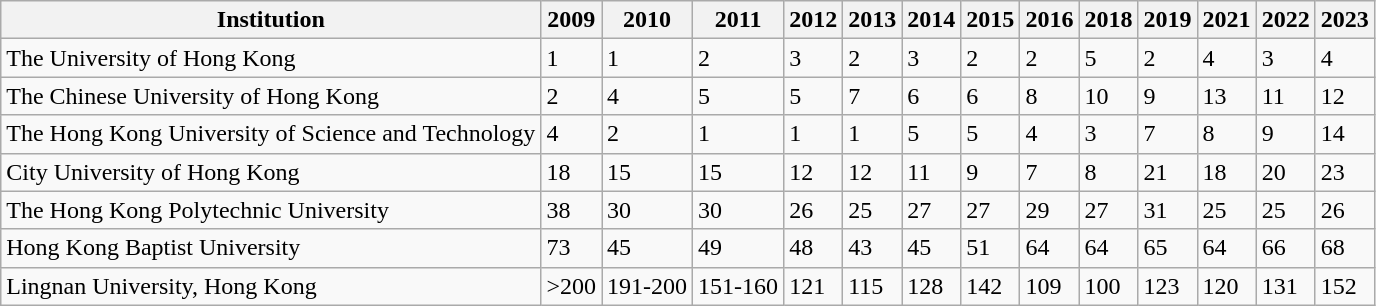<table class="wikitable">
<tr>
<th>Institution</th>
<th>2009</th>
<th>2010</th>
<th>2011</th>
<th>2012</th>
<th>2013</th>
<th>2014</th>
<th>2015</th>
<th>2016</th>
<th>2018</th>
<th>2019</th>
<th>2021</th>
<th>2022</th>
<th>2023</th>
</tr>
<tr>
<td>The University of Hong Kong</td>
<td>1</td>
<td>1</td>
<td>2</td>
<td>3</td>
<td>2</td>
<td>3</td>
<td>2</td>
<td>2</td>
<td>5</td>
<td>2</td>
<td>4</td>
<td>3</td>
<td>4</td>
</tr>
<tr>
<td>The Chinese University of Hong Kong</td>
<td>2</td>
<td>4</td>
<td>5</td>
<td>5</td>
<td>7</td>
<td>6</td>
<td>6</td>
<td>8</td>
<td>10</td>
<td>9</td>
<td>13</td>
<td>11</td>
<td>12</td>
</tr>
<tr>
<td>The Hong Kong University of Science and Technology</td>
<td>4</td>
<td>2</td>
<td>1</td>
<td>1</td>
<td>1</td>
<td>5</td>
<td>5</td>
<td>4</td>
<td>3</td>
<td>7</td>
<td>8</td>
<td>9</td>
<td>14</td>
</tr>
<tr>
<td>City University of Hong Kong</td>
<td>18</td>
<td>15</td>
<td>15</td>
<td>12</td>
<td>12</td>
<td>11</td>
<td>9</td>
<td>7</td>
<td>8</td>
<td>21</td>
<td>18</td>
<td>20</td>
<td>23</td>
</tr>
<tr>
<td>The Hong Kong Polytechnic University</td>
<td>38</td>
<td>30</td>
<td>30</td>
<td>26</td>
<td>25</td>
<td>27</td>
<td>27</td>
<td>29</td>
<td>27</td>
<td>31</td>
<td>25</td>
<td>25</td>
<td>26</td>
</tr>
<tr>
<td>Hong Kong Baptist University</td>
<td>73</td>
<td>45</td>
<td>49</td>
<td>48</td>
<td>43</td>
<td>45</td>
<td>51</td>
<td>64</td>
<td>64</td>
<td>65</td>
<td>64</td>
<td>66</td>
<td>68</td>
</tr>
<tr>
<td>Lingnan University, Hong Kong</td>
<td>>200</td>
<td>191-200</td>
<td>151-160</td>
<td>121</td>
<td>115</td>
<td>128</td>
<td>142</td>
<td>109</td>
<td>100</td>
<td>123</td>
<td>120</td>
<td>131</td>
<td>152</td>
</tr>
</table>
